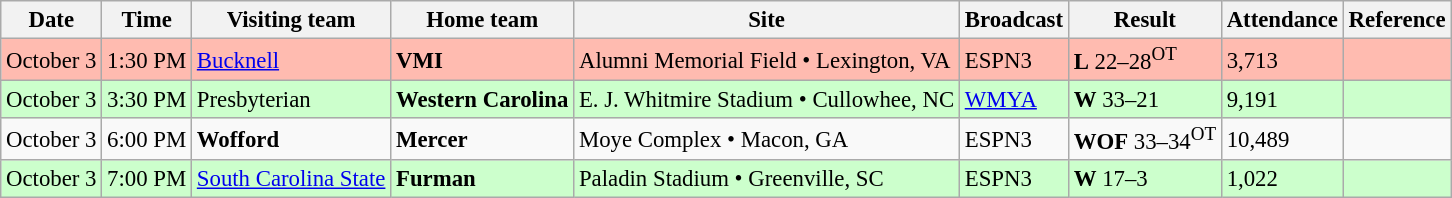<table class="wikitable" style="font-size:95%;">
<tr>
<th>Date</th>
<th>Time</th>
<th>Visiting team</th>
<th>Home team</th>
<th>Site</th>
<th>Broadcast</th>
<th>Result</th>
<th>Attendance</th>
<th class="unsortable">Reference</th>
</tr>
<tr bgcolor=ffbbb>
<td>October 3</td>
<td>1:30 PM</td>
<td><a href='#'>Bucknell</a></td>
<td><strong>VMI</strong></td>
<td>Alumni Memorial Field • Lexington, VA</td>
<td>ESPN3</td>
<td><strong>L</strong> 22–28<sup>OT</sup></td>
<td>3,713</td>
<td></td>
</tr>
<tr bgcolor=ccffcc>
<td>October 3</td>
<td>3:30 PM</td>
<td>Presbyterian</td>
<td><strong>Western Carolina</strong></td>
<td>E. J. Whitmire Stadium • Cullowhee, NC</td>
<td><a href='#'>WMYA</a></td>
<td><strong>W</strong> 33–21</td>
<td>9,191</td>
<td></td>
</tr>
<tr bgcolor=>
<td>October 3</td>
<td>6:00 PM</td>
<td><strong>Wofford</strong></td>
<td><strong>Mercer</strong></td>
<td>Moye Complex • Macon, GA</td>
<td>ESPN3</td>
<td><strong>WOF</strong> 33–34<sup>OT</sup></td>
<td>10,489</td>
<td></td>
</tr>
<tr bgcolor=ccffcc>
<td>October 3</td>
<td>7:00 PM</td>
<td><a href='#'>South Carolina State</a></td>
<td><strong>Furman</strong></td>
<td>Paladin Stadium • Greenville, SC</td>
<td>ESPN3</td>
<td><strong>W</strong> 17–3</td>
<td>1,022</td>
<td></td>
</tr>
</table>
